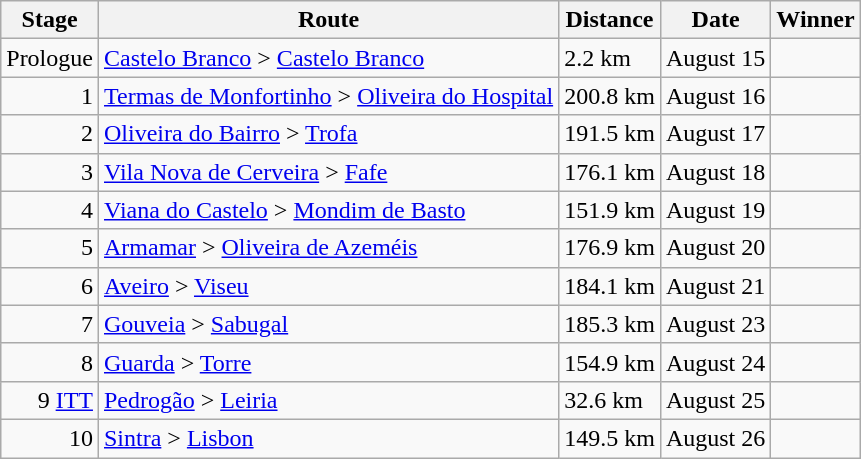<table class="wikitable">
<tr>
<th>Stage</th>
<th>Route</th>
<th>Distance</th>
<th>Date</th>
<th>Winner</th>
</tr>
<tr>
<td align=right>Prologue</td>
<td><a href='#'>Castelo Branco</a> > <a href='#'>Castelo Branco</a></td>
<td>2.2 km</td>
<td align=right>August 15</td>
<td></td>
</tr>
<tr>
<td align=right>1</td>
<td><a href='#'>Termas de Monfortinho</a> > <a href='#'>Oliveira do Hospital</a></td>
<td>200.8 km</td>
<td align=right>August 16</td>
<td></td>
</tr>
<tr>
<td align=right>2</td>
<td><a href='#'>Oliveira do Bairro</a> > <a href='#'>Trofa</a></td>
<td>191.5 km</td>
<td align=right>August 17</td>
<td></td>
</tr>
<tr>
<td align=right>3</td>
<td><a href='#'>Vila Nova de Cerveira</a> > <a href='#'>Fafe</a></td>
<td>176.1 km</td>
<td align=right>August 18</td>
<td></td>
</tr>
<tr>
<td align=right>4</td>
<td><a href='#'>Viana do Castelo</a> > <a href='#'>Mondim de Basto</a></td>
<td>151.9 km</td>
<td align=right>August 19</td>
<td></td>
</tr>
<tr>
<td align=right>5</td>
<td><a href='#'>Armamar</a> > <a href='#'>Oliveira de Azeméis</a></td>
<td>176.9 km</td>
<td align=right>August 20</td>
<td></td>
</tr>
<tr>
<td align=right>6</td>
<td><a href='#'>Aveiro</a> > <a href='#'>Viseu</a></td>
<td>184.1 km</td>
<td align=right>August 21</td>
<td></td>
</tr>
<tr>
<td align=right>7</td>
<td><a href='#'>Gouveia</a> > <a href='#'>Sabugal</a></td>
<td>185.3 km</td>
<td align=right>August 23</td>
<td></td>
</tr>
<tr>
<td align=right>8</td>
<td><a href='#'>Guarda</a> > <a href='#'>Torre</a></td>
<td>154.9 km</td>
<td align=right>August 24</td>
<td></td>
</tr>
<tr>
<td align=right>9 <a href='#'>ITT</a></td>
<td><a href='#'>Pedrogão</a> > <a href='#'>Leiria</a></td>
<td>32.6 km</td>
<td align=right>August 25</td>
<td></td>
</tr>
<tr>
<td align=right>10</td>
<td><a href='#'>Sintra</a> > <a href='#'>Lisbon</a></td>
<td>149.5 km</td>
<td align=right>August 26</td>
<td></td>
</tr>
</table>
